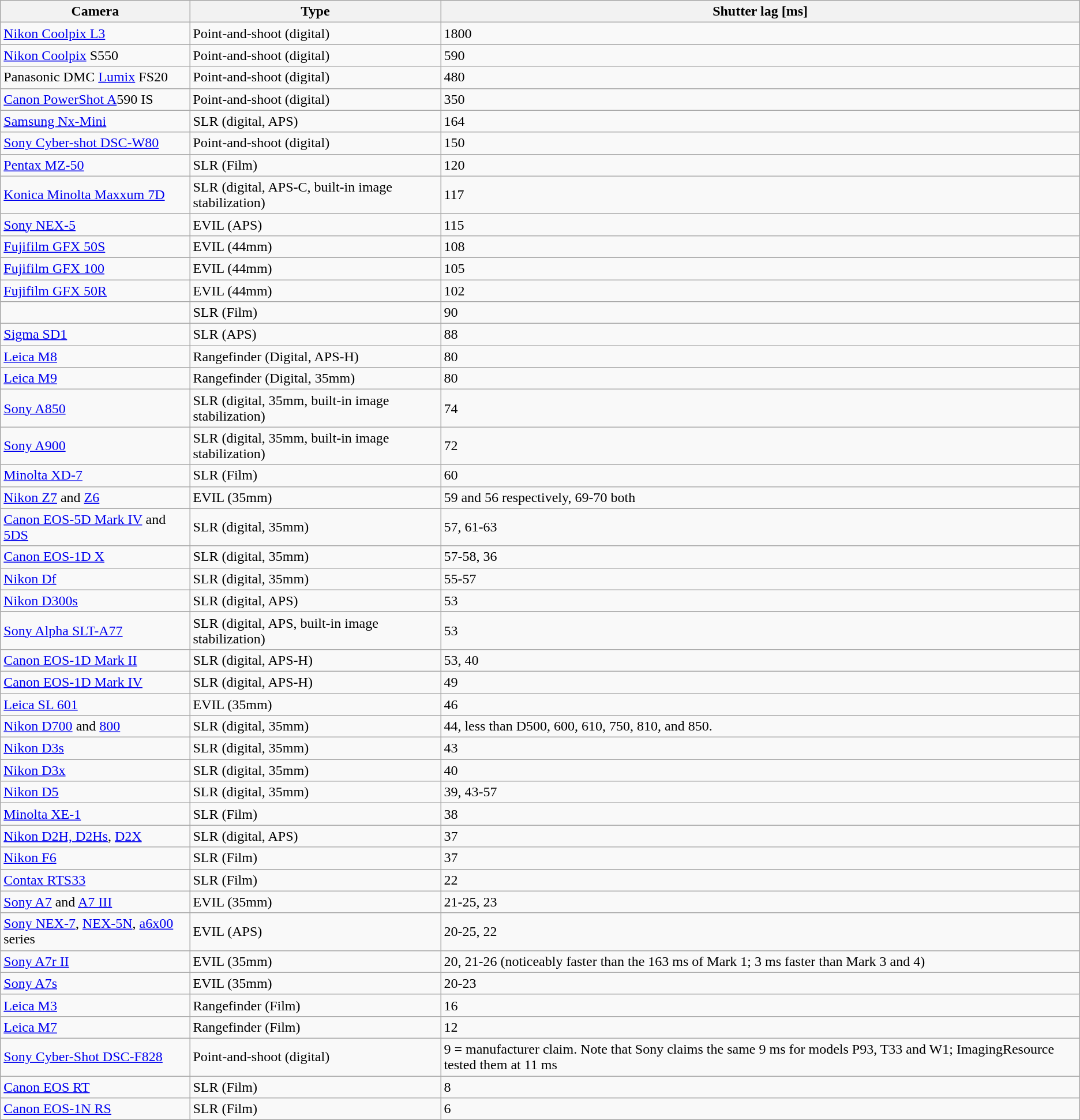<table class="wikitable sortable" border="1">
<tr>
<th>Camera</th>
<th>Type</th>
<th>Shutter lag [ms]</th>
</tr>
<tr>
<td><a href='#'>Nikon Coolpix L3</a></td>
<td>Point-and-shoot (digital)</td>
<td>1800</td>
</tr>
<tr>
<td><a href='#'>Nikon Coolpix</a> S550</td>
<td>Point-and-shoot (digital)</td>
<td>590</td>
</tr>
<tr>
<td>Panasonic DMC <a href='#'>Lumix</a> FS20</td>
<td>Point-and-shoot (digital)</td>
<td>480</td>
</tr>
<tr>
<td><a href='#'>Canon PowerShot A</a>590 IS</td>
<td>Point-and-shoot (digital)</td>
<td>350</td>
</tr>
<tr>
<td><a href='#'>Samsung Nx-Mini</a></td>
<td>SLR (digital, APS)</td>
<td>164</td>
</tr>
<tr>
<td><a href='#'>Sony Cyber-shot DSC-W80</a></td>
<td>Point-and-shoot (digital)</td>
<td>150</td>
</tr>
<tr>
<td><a href='#'>Pentax MZ-50</a></td>
<td>SLR (Film)</td>
<td>120</td>
</tr>
<tr>
<td><a href='#'>Konica Minolta Maxxum 7D</a></td>
<td>SLR (digital, APS-C, built-in image stabilization)</td>
<td>117</td>
</tr>
<tr>
<td><a href='#'>Sony NEX-5</a></td>
<td>EVIL (APS)</td>
<td>115</td>
</tr>
<tr>
<td><a href='#'>Fujifilm GFX 50S</a></td>
<td>EVIL (44mm)</td>
<td>108</td>
</tr>
<tr>
<td><a href='#'>Fujifilm GFX 100</a></td>
<td>EVIL (44mm)</td>
<td>105</td>
</tr>
<tr>
<td><a href='#'>Fujifilm GFX 50R</a></td>
<td>EVIL (44mm)</td>
<td>102</td>
</tr>
<tr>
<td></td>
<td>SLR (Film)</td>
<td>90</td>
</tr>
<tr>
<td><a href='#'>Sigma SD1</a></td>
<td>SLR (APS)</td>
<td>88</td>
</tr>
<tr>
<td><a href='#'>Leica M8</a></td>
<td>Rangefinder (Digital, APS-H)</td>
<td>80</td>
</tr>
<tr>
<td><a href='#'>Leica M9</a></td>
<td>Rangefinder (Digital, 35mm)</td>
<td>80</td>
</tr>
<tr>
<td><a href='#'>Sony A850</a></td>
<td>SLR (digital, 35mm, built-in image stabilization)</td>
<td>74</td>
</tr>
<tr>
<td><a href='#'>Sony A900</a></td>
<td>SLR (digital, 35mm, built-in image stabilization)</td>
<td>72</td>
</tr>
<tr>
<td><a href='#'>Minolta XD-7</a></td>
<td>SLR (Film)</td>
<td>60</td>
</tr>
<tr>
<td><a href='#'>Nikon Z7</a> and <a href='#'>Z6</a></td>
<td>EVIL (35mm)</td>
<td>59 and 56 respectively, 69-70 both</td>
</tr>
<tr>
<td><a href='#'>Canon EOS-5D Mark IV</a> and <a href='#'>5DS</a></td>
<td>SLR (digital, 35mm)</td>
<td>57, 61-63</td>
</tr>
<tr>
<td><a href='#'>Canon EOS-1D X</a></td>
<td>SLR (digital, 35mm)</td>
<td>57-58, 36</td>
</tr>
<tr>
<td><a href='#'>Nikon Df</a></td>
<td>SLR (digital, 35mm)</td>
<td>55-57</td>
</tr>
<tr>
<td><a href='#'>Nikon D300s</a></td>
<td>SLR (digital, APS)</td>
<td>53</td>
</tr>
<tr>
<td><a href='#'>Sony Alpha SLT-A77</a></td>
<td>SLR (digital, APS, built-in image stabilization)</td>
<td>53</td>
</tr>
<tr>
<td><a href='#'>Canon EOS-1D Mark II</a></td>
<td>SLR (digital, APS-H)</td>
<td>53, 40</td>
</tr>
<tr>
<td><a href='#'>Canon EOS-1D Mark IV</a></td>
<td>SLR (digital, APS-H)</td>
<td>49</td>
</tr>
<tr>
<td><a href='#'>Leica SL  601</a></td>
<td>EVIL (35mm)</td>
<td>46</td>
</tr>
<tr>
<td><a href='#'>Nikon D700</a> and <a href='#'>800</a></td>
<td>SLR (digital, 35mm)</td>
<td>44, less than D500, 600, 610, 750, 810, and 850.</td>
</tr>
<tr>
<td><a href='#'>Nikon D3s</a></td>
<td>SLR (digital, 35mm)</td>
<td>43</td>
</tr>
<tr>
<td><a href='#'>Nikon D3x</a></td>
<td>SLR (digital, 35mm)</td>
<td>40</td>
</tr>
<tr>
<td><a href='#'>Nikon D5</a></td>
<td>SLR (digital, 35mm)</td>
<td>39, 43-57</td>
</tr>
<tr>
<td><a href='#'>Minolta XE-1</a></td>
<td>SLR (Film)</td>
<td>38</td>
</tr>
<tr>
<td><a href='#'>Nikon D2H, D2Hs</a>, <a href='#'>D2X</a></td>
<td>SLR (digital, APS)</td>
<td>37</td>
</tr>
<tr>
<td><a href='#'>Nikon F6</a></td>
<td>SLR (Film)</td>
<td>37</td>
</tr>
<tr>
<td><a href='#'>Contax RTS33</a></td>
<td>SLR (Film)</td>
<td>22</td>
</tr>
<tr>
<td><a href='#'>Sony A7</a> and <a href='#'>A7 III</a></td>
<td>EVIL (35mm)</td>
<td>21-25, 23</td>
</tr>
<tr>
<td><a href='#'>Sony NEX-7</a>, <a href='#'>NEX-5N</a>, <a href='#'>a6x00</a> series</td>
<td>EVIL (APS)</td>
<td>20-25, 22</td>
</tr>
<tr>
<td><a href='#'>Sony A7r II</a></td>
<td>EVIL (35mm)</td>
<td>20, 21-26 (noticeably faster than the 163 ms of Mark 1; 3 ms faster than Mark 3 and 4)</td>
</tr>
<tr>
<td><a href='#'>Sony A7s</a></td>
<td>EVIL (35mm)</td>
<td>20-23</td>
</tr>
<tr>
<td><a href='#'>Leica M3</a></td>
<td>Rangefinder (Film)</td>
<td>16</td>
</tr>
<tr>
<td><a href='#'>Leica M7</a></td>
<td>Rangefinder (Film)</td>
<td>12</td>
</tr>
<tr>
<td><a href='#'>Sony Cyber-Shot DSC-F828</a></td>
<td>Point-and-shoot (digital)</td>
<td>9 = manufacturer claim. Note that Sony claims the same 9 ms for models P93, T33 and W1; ImagingResource tested them at 11 ms</td>
</tr>
<tr>
<td><a href='#'>Canon EOS RT</a></td>
<td>SLR (Film)</td>
<td>8</td>
</tr>
<tr>
<td><a href='#'>Canon EOS-1N RS</a></td>
<td>SLR (Film)</td>
<td>6</td>
</tr>
</table>
